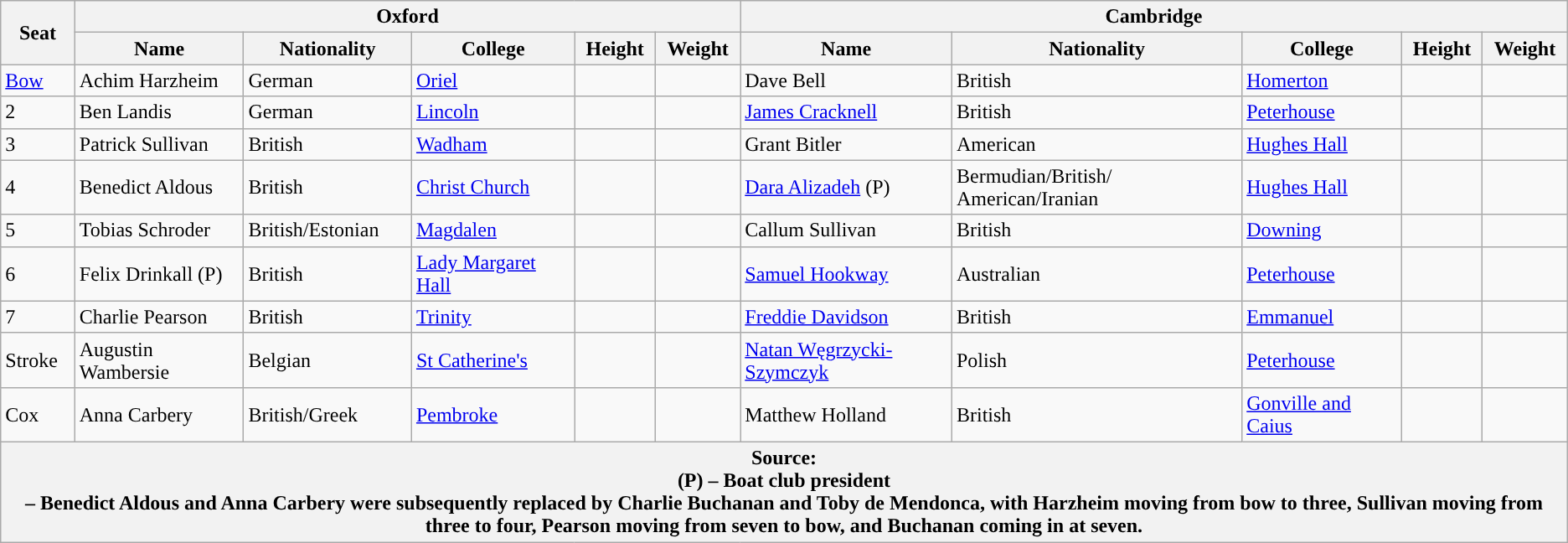<table class="wikitable">
<tr>
<th rowspan="2" scope="col">Seat</th>
<th colspan="5" scope="col">Oxford</th>
<th colspan="5" scope="col">Cambridge</th>
</tr>
<tr>
<th>Name</th>
<th>Nationality</th>
<th>College</th>
<th>Height</th>
<th>Weight</th>
<th>Name</th>
<th>Nationality</th>
<th>College</th>
<th>Height</th>
<th>Weight</th>
</tr>
<tr>
<td><a href='#'>Bow</a></td>
<td>Achim Harzheim</td>
<td>German</td>
<td><a href='#'>Oriel</a></td>
<td></td>
<td></td>
<td>Dave Bell</td>
<td>British</td>
<td><a href='#'>Homerton</a></td>
<td></td>
<td></td>
</tr>
<tr>
<td>2</td>
<td>Ben Landis</td>
<td>German</td>
<td><a href='#'>Lincoln</a></td>
<td></td>
<td></td>
<td><a href='#'>James Cracknell</a></td>
<td>British</td>
<td><a href='#'>Peterhouse</a></td>
<td></td>
<td></td>
</tr>
<tr>
<td>3</td>
<td>Patrick Sullivan</td>
<td>British</td>
<td><a href='#'>Wadham</a></td>
<td></td>
<td></td>
<td>Grant Bitler</td>
<td>American</td>
<td><a href='#'>Hughes Hall</a></td>
<td></td>
<td></td>
</tr>
<tr>
<td>4</td>
<td>Benedict Aldous</td>
<td>British</td>
<td><a href='#'>Christ Church</a></td>
<td></td>
<td></td>
<td><a href='#'>Dara Alizadeh</a> (P)</td>
<td>Bermudian/British/ American/Iranian</td>
<td><a href='#'>Hughes Hall</a></td>
<td></td>
<td></td>
</tr>
<tr>
<td>5</td>
<td>Tobias Schroder</td>
<td>British/Estonian</td>
<td><a href='#'>Magdalen</a></td>
<td></td>
<td></td>
<td>Callum Sullivan</td>
<td>British</td>
<td><a href='#'>Downing</a></td>
<td></td>
<td></td>
</tr>
<tr>
<td>6</td>
<td>Felix Drinkall (P)</td>
<td>British</td>
<td><a href='#'>Lady Margaret Hall</a></td>
<td></td>
<td></td>
<td><a href='#'>Samuel Hookway</a></td>
<td>Australian</td>
<td><a href='#'>Peterhouse</a></td>
<td></td>
<td></td>
</tr>
<tr>
<td>7</td>
<td>Charlie Pearson</td>
<td>British</td>
<td><a href='#'>Trinity</a></td>
<td></td>
<td></td>
<td><a href='#'>Freddie Davidson</a></td>
<td>British</td>
<td><a href='#'>Emmanuel</a></td>
<td></td>
<td></td>
</tr>
<tr>
<td>Stroke</td>
<td>Augustin Wambersie</td>
<td>Belgian</td>
<td><a href='#'>St Catherine's</a></td>
<td></td>
<td></td>
<td><a href='#'>Natan Węgrzycki-Szymczyk</a></td>
<td>Polish</td>
<td><a href='#'>Peterhouse</a></td>
<td></td>
<td></td>
</tr>
<tr>
<td>Cox</td>
<td>Anna Carbery</td>
<td>British/Greek</td>
<td><a href='#'>Pembroke</a></td>
<td></td>
<td></td>
<td>Matthew Holland</td>
<td>British</td>
<td><a href='#'>Gonville and Caius</a></td>
<td></td>
<td></td>
</tr>
<tr>
<th colspan=12>Source:<br>(P) – Boat club president<br> – Benedict Aldous and Anna Carbery were subsequently replaced by Charlie Buchanan and Toby de Mendonca, with Harzheim moving from bow to three, Sullivan moving from three to four, Pearson moving from seven to bow, and Buchanan coming in at seven.</th>
</tr>
</table>
